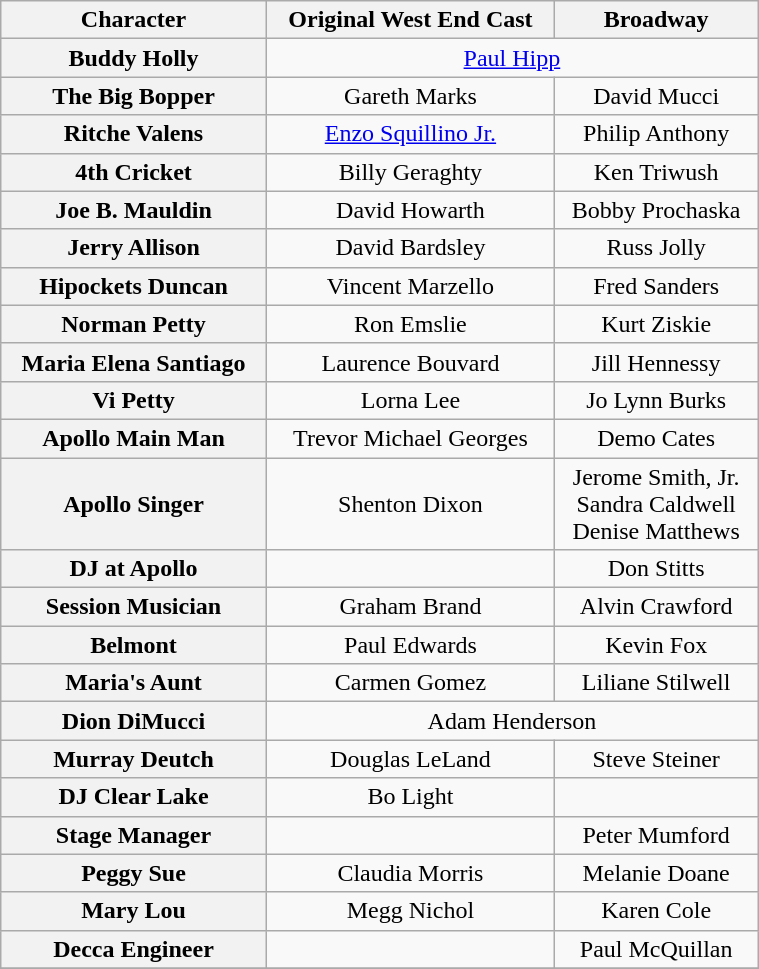<table class="wikitable" style="width:40%; text-align:center;">
<tr>
<th scope"col">Character</th>
<th scope"col">Original West End Cast</th>
<th scope"col">Broadway</th>
</tr>
<tr>
<th scope="row">Buddy Holly</th>
<td colspan="2"><a href='#'>Paul Hipp</a></td>
</tr>
<tr>
<th scope="row">The Big Bopper</th>
<td>Gareth Marks</td>
<td>David Mucci</td>
</tr>
<tr>
<th scope="row">Ritche Valens</th>
<td><a href='#'>Enzo Squillino Jr.</a></td>
<td>Philip Anthony</td>
</tr>
<tr>
<th scope="row">4th Cricket</th>
<td>Billy Geraghty</td>
<td>Ken Triwush</td>
</tr>
<tr>
<th scope="row">Joe B. Mauldin</th>
<td>David Howarth</td>
<td>Bobby Prochaska</td>
</tr>
<tr>
<th scope="row">Jerry Allison</th>
<td>David Bardsley</td>
<td>Russ Jolly</td>
</tr>
<tr>
<th scope="row">Hipockets Duncan</th>
<td>Vincent Marzello</td>
<td>Fred Sanders</td>
</tr>
<tr>
<th scope="row">Norman Petty</th>
<td>Ron Emslie</td>
<td>Kurt Ziskie</td>
</tr>
<tr>
<th scope="row">Maria Elena Santiago</th>
<td>Laurence Bouvard</td>
<td>Jill Hennessy</td>
</tr>
<tr>
<th scope="row">Vi Petty</th>
<td>Lorna Lee</td>
<td>Jo Lynn Burks</td>
</tr>
<tr>
<th scope="row">Apollo Main Man</th>
<td>Trevor Michael Georges</td>
<td>Demo Cates</td>
</tr>
<tr>
<th scope="row">Apollo Singer</th>
<td>Shenton Dixon</td>
<td>Jerome Smith, Jr.<br>Sandra Caldwell<br>Denise Matthews</td>
</tr>
<tr>
<th scope="row">DJ at Apollo</th>
<td></td>
<td>Don Stitts</td>
</tr>
<tr>
<th scope="row">Session Musician</th>
<td>Graham Brand</td>
<td>Alvin Crawford</td>
</tr>
<tr>
<th scope="row">Belmont</th>
<td>Paul Edwards</td>
<td>Kevin Fox</td>
</tr>
<tr>
<th scope="row">Maria's Aunt</th>
<td>Carmen Gomez</td>
<td>Liliane Stilwell</td>
</tr>
<tr>
<th scope="row">Dion DiMucci</th>
<td colspan="2">Adam Henderson</td>
</tr>
<tr>
<th scope="row">Murray Deutch</th>
<td>Douglas LeLand</td>
<td>Steve Steiner</td>
</tr>
<tr>
<th scope="row">DJ Clear Lake</th>
<td>Bo Light</td>
<td></td>
</tr>
<tr>
<th scope="row">Stage Manager</th>
<td></td>
<td>Peter Mumford</td>
</tr>
<tr>
<th scope="row">Peggy Sue</th>
<td>Claudia Morris</td>
<td>Melanie Doane</td>
</tr>
<tr>
<th scope="row">Mary Lou</th>
<td>Megg Nichol</td>
<td>Karen Cole</td>
</tr>
<tr>
<th scope="row">Decca Engineer</th>
<td></td>
<td>Paul McQuillan</td>
</tr>
<tr>
</tr>
</table>
